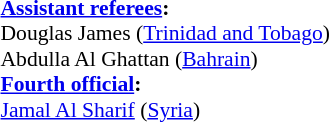<table width=100% style="font-size: 90%">
<tr>
<td><br><strong><a href='#'>Assistant referees</a>:</strong>
<br>Douglas James (<a href='#'>Trinidad and Tobago</a>)
<br>Abdulla Al Ghattan (<a href='#'>Bahrain</a>)
<br><strong><a href='#'>Fourth official</a>:</strong>
<br><a href='#'>Jamal Al Sharif</a> (<a href='#'>Syria</a>)</td>
</tr>
</table>
